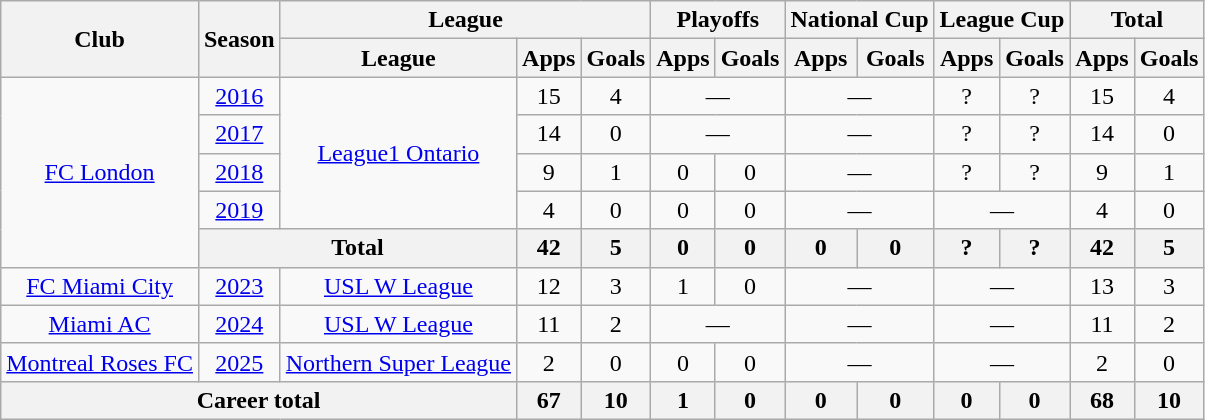<table class="wikitable" style="text-align: center;">
<tr>
<th rowspan="2">Club</th>
<th rowspan="2">Season</th>
<th colspan="3">League</th>
<th colspan="2">Playoffs</th>
<th colspan="2">National Cup</th>
<th colspan="2">League Cup</th>
<th colspan="2">Total</th>
</tr>
<tr>
<th>League</th>
<th>Apps</th>
<th>Goals</th>
<th>Apps</th>
<th>Goals</th>
<th>Apps</th>
<th>Goals</th>
<th>Apps</th>
<th>Goals</th>
<th>Apps</th>
<th>Goals</th>
</tr>
<tr>
<td rowspan=5><a href='#'>FC London</a></td>
<td><a href='#'>2016</a></td>
<td rowspan=4><a href='#'>League1 Ontario</a></td>
<td>15</td>
<td>4</td>
<td colspan="2">—</td>
<td colspan="2">—</td>
<td>?</td>
<td>?</td>
<td>15</td>
<td>4</td>
</tr>
<tr>
<td><a href='#'>2017</a></td>
<td>14</td>
<td>0</td>
<td colspan="2">—</td>
<td colspan="2">—</td>
<td>?</td>
<td>?</td>
<td>14</td>
<td>0</td>
</tr>
<tr>
<td><a href='#'>2018</a></td>
<td>9</td>
<td>1</td>
<td>0</td>
<td>0</td>
<td colspan="2">—</td>
<td>?</td>
<td>?</td>
<td>9</td>
<td>1</td>
</tr>
<tr>
<td><a href='#'>2019</a></td>
<td>4</td>
<td>0</td>
<td>0</td>
<td>0</td>
<td colspan="2">—</td>
<td colspan="2">—</td>
<td>4</td>
<td>0</td>
</tr>
<tr>
<th colspan="2">Total</th>
<th>42</th>
<th>5</th>
<th>0</th>
<th>0</th>
<th>0</th>
<th>0</th>
<th>?</th>
<th>?</th>
<th>42</th>
<th>5</th>
</tr>
<tr>
<td><a href='#'>FC Miami City</a></td>
<td><a href='#'>2023</a></td>
<td><a href='#'>USL W League</a></td>
<td>12</td>
<td>3</td>
<td>1</td>
<td>0</td>
<td colspan="2">—</td>
<td colspan="2">—</td>
<td>13</td>
<td>3</td>
</tr>
<tr>
<td><a href='#'>Miami AC</a></td>
<td><a href='#'>2024</a></td>
<td><a href='#'>USL W League</a></td>
<td>11</td>
<td>2</td>
<td colspan="2">—</td>
<td colspan="2">—</td>
<td colspan="2">—</td>
<td>11</td>
<td>2</td>
</tr>
<tr>
<td><a href='#'>Montreal Roses FC</a></td>
<td><a href='#'>2025</a></td>
<td><a href='#'>Northern Super League</a></td>
<td>2</td>
<td>0</td>
<td>0</td>
<td>0</td>
<td colspan="2">—</td>
<td colspan="2">—</td>
<td>2</td>
<td>0</td>
</tr>
<tr>
<th colspan="3">Career total</th>
<th>67</th>
<th>10</th>
<th>1</th>
<th>0</th>
<th>0</th>
<th>0</th>
<th>0</th>
<th>0</th>
<th>68</th>
<th>10</th>
</tr>
</table>
